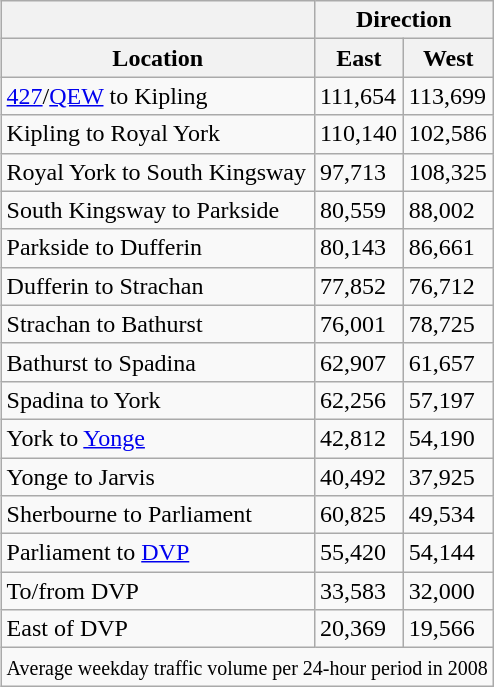<table class="wikitable" style="text-align: left;float:right">
<tr>
<th> </th>
<th colspan="2" style="text-align:center;">Direction</th>
</tr>
<tr>
<th>Location</th>
<th>East</th>
<th>West</th>
</tr>
<tr>
<td style="text-align: left;"><a href='#'>427</a>/<a href='#'>QEW</a> to Kipling</td>
<td>111,654</td>
<td>113,699</td>
</tr>
<tr>
<td style="text-align: left;">Kipling to Royal York</td>
<td>110,140</td>
<td>102,586</td>
</tr>
<tr>
<td style="text-align: left;">Royal York to South Kingsway</td>
<td>97,713</td>
<td>108,325</td>
</tr>
<tr>
<td style="text-align: left;">South Kingsway to Parkside</td>
<td>80,559</td>
<td>88,002</td>
</tr>
<tr>
<td style="text-align: left;">Parkside to Dufferin</td>
<td>80,143</td>
<td>86,661</td>
</tr>
<tr>
<td style="text-align: left;">Dufferin to Strachan</td>
<td>77,852</td>
<td>76,712</td>
</tr>
<tr>
<td style="text-align: left;">Strachan to Bathurst</td>
<td>76,001</td>
<td>78,725</td>
</tr>
<tr>
<td style="text-align: left;">Bathurst to Spadina</td>
<td>62,907</td>
<td>61,657</td>
</tr>
<tr>
<td style="text-align: left;">Spadina to York</td>
<td>62,256</td>
<td>57,197</td>
</tr>
<tr>
<td style="text-align: left;">York to <a href='#'>Yonge</a></td>
<td>42,812</td>
<td>54,190</td>
</tr>
<tr>
<td style="text-align: left;">Yonge to Jarvis</td>
<td>40,492</td>
<td>37,925</td>
</tr>
<tr>
<td style="text-align: left;">Sherbourne to Parliament</td>
<td>60,825</td>
<td>49,534</td>
</tr>
<tr>
<td style="text-align: left;">Parliament to <a href='#'>DVP</a></td>
<td>55,420</td>
<td>54,144</td>
</tr>
<tr>
<td style="text-align: left;">To/from DVP</td>
<td>33,583</td>
<td>32,000</td>
</tr>
<tr>
<td style="text-align: left;">East of DVP</td>
<td>20,369</td>
<td>19,566</td>
</tr>
<tr>
<td colspan="3" style="text-align:left;"><small>Average weekday traffic volume per 24-hour period in 2008</small></td>
</tr>
</table>
